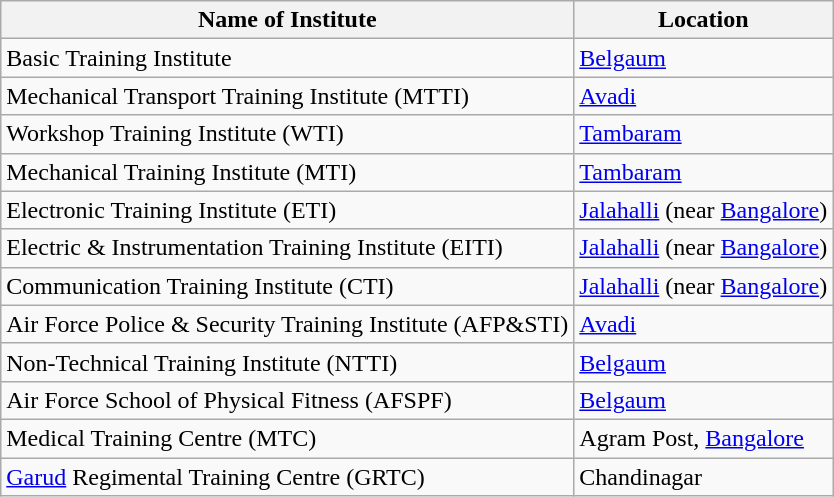<table class="wikitable">
<tr>
<th>Name of Institute</th>
<th>Location</th>
</tr>
<tr>
<td>Basic Training Institute</td>
<td><a href='#'>Belgaum</a></td>
</tr>
<tr>
<td>Mechanical Transport Training Institute (MTTI)</td>
<td><a href='#'>Avadi</a></td>
</tr>
<tr>
<td>Workshop Training Institute (WTI)</td>
<td><a href='#'>Tambaram</a></td>
</tr>
<tr>
<td>Mechanical Training Institute (MTI)</td>
<td><a href='#'>Tambaram</a></td>
</tr>
<tr>
<td>Electronic Training Institute (ETI)</td>
<td><a href='#'>Jalahalli</a> (near <a href='#'>Bangalore</a>)</td>
</tr>
<tr>
<td>Electric & Instrumentation Training Institute (EITI)</td>
<td><a href='#'>Jalahalli</a> (near <a href='#'>Bangalore</a>)</td>
</tr>
<tr>
<td>Communication Training Institute (CTI)</td>
<td><a href='#'>Jalahalli</a> (near <a href='#'>Bangalore</a>)</td>
</tr>
<tr>
<td>Air Force Police & Security Training Institute (AFP&STI)</td>
<td><a href='#'>Avadi</a></td>
</tr>
<tr>
<td>Non-Technical Training Institute (NTTI)</td>
<td><a href='#'>Belgaum</a></td>
</tr>
<tr>
<td>Air Force School of Physical Fitness (AFSPF)</td>
<td><a href='#'>Belgaum</a></td>
</tr>
<tr>
<td>Medical Training Centre (MTC)</td>
<td>Agram Post, <a href='#'>Bangalore</a></td>
</tr>
<tr>
<td><a href='#'>Garud</a> Regimental Training Centre (GRTC)</td>
<td>Chandinagar</td>
</tr>
</table>
